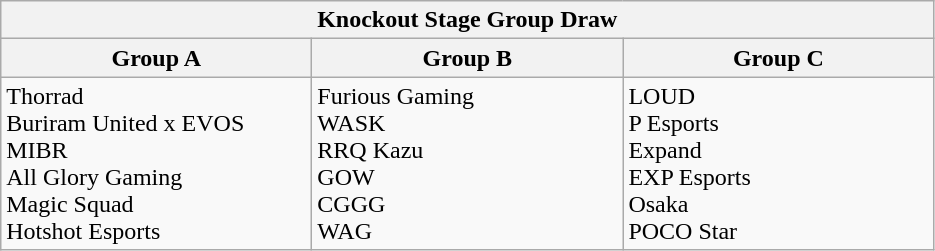<table class="wikitable" style="text-align:left">
<tr>
<th colspan="3">Knockout Stage Group Draw</th>
</tr>
<tr>
<th width="200px">Group A</th>
<th width="200px">Group B</th>
<th width="200px">Group C</th>
</tr>
<tr>
<td> Thorrad <br>  Buriram United x EVOS <br>  MIBR <br>  All Glory Gaming <br>  Magic Squad <br>  Hotshot Esports</td>
<td> Furious Gaming <br>  WASK <br>  RRQ Kazu <br>  GOW <br>  CGGG <br>  WAG</td>
<td> LOUD <br>  P Esports <br>  Expand <br>  EXP Esports <br>  Osaka <br>  POCO Star</td>
</tr>
</table>
